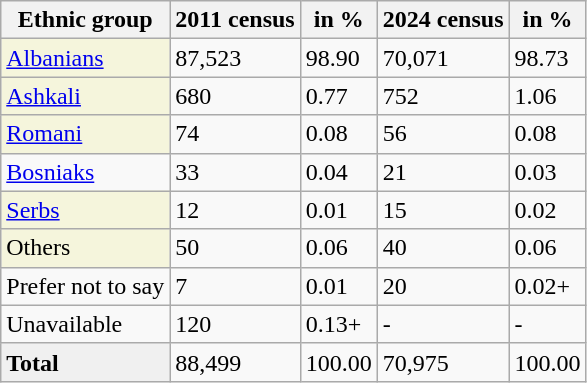<table class="wikitable">
<tr>
<th>Ethnic group</th>
<th>2011 census</th>
<th>in %</th>
<th>2024 census</th>
<th>in %</th>
</tr>
<tr>
<td style="background:#F5F5DC;"><a href='#'>Albanians</a></td>
<td>87,523</td>
<td>98.90</td>
<td>70,071</td>
<td>98.73</td>
</tr>
<tr>
<td style="background:#F5F5DC;"><a href='#'>Ashkali</a></td>
<td>680</td>
<td>0.77</td>
<td>752</td>
<td>1.06</td>
</tr>
<tr>
<td style="background:#F5F5DC;"><a href='#'>Romani</a></td>
<td>74</td>
<td>0.08</td>
<td>56</td>
<td>0.08</td>
</tr>
<tr>
<td><a href='#'>Bosniaks</a></td>
<td>33</td>
<td>0.04</td>
<td>21</td>
<td>0.03</td>
</tr>
<tr>
<td style="background:#F5F5DC;"><a href='#'>Serbs</a></td>
<td>12</td>
<td>0.01</td>
<td>15</td>
<td>0.02</td>
</tr>
<tr>
<td style="background:#F5F5DC;">Others</td>
<td>50</td>
<td>0.06</td>
<td>40</td>
<td>0.06</td>
</tr>
<tr>
<td>Prefer not to say</td>
<td>7</td>
<td>0.01</td>
<td>20</td>
<td>0.02+</td>
</tr>
<tr>
<td>Unavailable</td>
<td>120</td>
<td>0.13+</td>
<td>-</td>
<td>-</td>
</tr>
<tr>
<td style="background:#F0F0F0;"><strong>Total</strong></td>
<td>88,499</td>
<td>100.00</td>
<td>70,975</td>
<td>100.00</td>
</tr>
</table>
